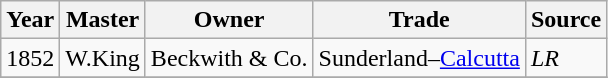<table class=" wikitable">
<tr>
<th>Year</th>
<th>Master</th>
<th>Owner</th>
<th>Trade</th>
<th>Source</th>
</tr>
<tr>
<td>1852</td>
<td>W.King</td>
<td>Beckwith & Co.</td>
<td>Sunderland–<a href='#'>Calcutta</a></td>
<td><em>LR</em></td>
</tr>
<tr>
</tr>
</table>
